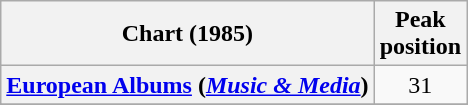<table class="wikitable sortable plainrowheaders" style="text-align:center">
<tr>
<th scope="col">Chart (1985)</th>
<th scope="col">Peak<br>position</th>
</tr>
<tr>
<th scope="row"><a href='#'>European Albums</a> (<em><a href='#'>Music & Media</a></em>)</th>
<td>31</td>
</tr>
<tr>
</tr>
<tr>
</tr>
<tr>
</tr>
</table>
